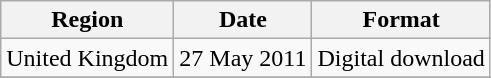<table class=wikitable>
<tr>
<th>Region</th>
<th>Date</th>
<th>Format</th>
</tr>
<tr>
<td>United Kingdom</td>
<td>27 May 2011</td>
<td>Digital download</td>
</tr>
<tr>
</tr>
</table>
